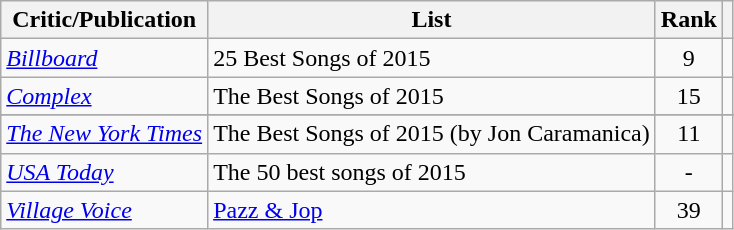<table class="wikitable plainrowheaders sortable">
<tr>
<th>Critic/Publication</th>
<th scope="col" class="unsortable">List</th>
<th data-sort-type="number">Rank</th>
<th scope="col" class="unsortable"></th>
</tr>
<tr Ad>
<td><em><a href='#'>Billboard</a></em></td>
<td>25 Best Songs of 2015</td>
<td align=center>9</td>
<td></td>
</tr>
<tr Ad>
<td><em><a href='#'>Complex</a></em></td>
<td>The Best Songs of 2015</td>
<td align=center>15</td>
<td></td>
</tr>
<tr>
</tr>
<tr Ad>
<td><em><a href='#'>The New York Times</a></em></td>
<td>The Best Songs of 2015 (by Jon Caramanica)</td>
<td align=center>11</td>
<td></td>
</tr>
<tr Ad>
<td><em><a href='#'>USA Today</a></em></td>
<td>The 50 best songs of 2015</td>
<td align=center>-</td>
<td></td>
</tr>
<tr Ad>
<td><em><a href='#'>Village Voice</a></em></td>
<td><a href='#'>Pazz & Jop</a></td>
<td align=center>39</td>
<td></td>
</tr>
</table>
